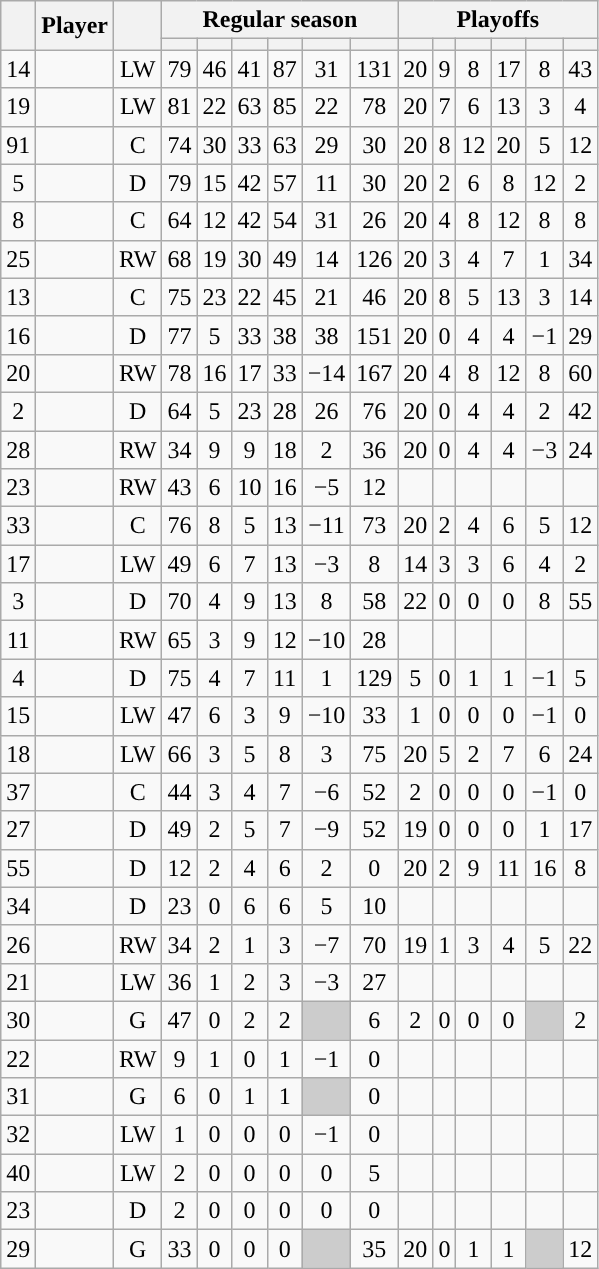<table class="wikitable sortable plainrowheaders" style="text-align:center;">
<tr>
<th scope="col" data-sort-type="number" rowspan="2"></th>
<th scope="col" rowspan="2">Player</th>
<th scope="col" rowspan="2"></th>
<th scope=colgroup colspan=6>Regular season</th>
<th scope=colgroup colspan=6>Playoffs</th>
</tr>
<tr>
<th scope="col" data-sort-type="number"></th>
<th scope="col" data-sort-type="number"></th>
<th scope="col" data-sort-type="number"></th>
<th scope="col" data-sort-type="number"></th>
<th scope="col" data-sort-type="number"></th>
<th scope="col" data-sort-type="number"></th>
<th scope="col" data-sort-type="number"></th>
<th scope="col" data-sort-type="number"></th>
<th scope="col" data-sort-type="number"></th>
<th scope="col" data-sort-type="number"></th>
<th scope="col" data-sort-type="number"></th>
<th scope="col" data-sort-type="number"></th>
</tr>
<tr>
<td scope="row">14</td>
<td align="left"></td>
<td>LW</td>
<td>79</td>
<td>46</td>
<td>41</td>
<td>87</td>
<td>31</td>
<td>131</td>
<td>20</td>
<td>9</td>
<td>8</td>
<td>17</td>
<td>8</td>
<td>43</td>
</tr>
<tr>
<td scope="row">19</td>
<td align="left"></td>
<td>LW</td>
<td>81</td>
<td>22</td>
<td>63</td>
<td>85</td>
<td>22</td>
<td>78</td>
<td>20</td>
<td>7</td>
<td>6</td>
<td>13</td>
<td>3</td>
<td>4</td>
</tr>
<tr>
<td scope="row">91</td>
<td align="left"></td>
<td>C</td>
<td>74</td>
<td>30</td>
<td>33</td>
<td>63</td>
<td>29</td>
<td>30</td>
<td>20</td>
<td>8</td>
<td>12</td>
<td>20</td>
<td>5</td>
<td>12</td>
</tr>
<tr>
<td scope="row">5</td>
<td align="left"></td>
<td>D</td>
<td>79</td>
<td>15</td>
<td>42</td>
<td>57</td>
<td>11</td>
<td>30</td>
<td>20</td>
<td>2</td>
<td>6</td>
<td>8</td>
<td>12</td>
<td>2</td>
</tr>
<tr>
<td scope="row">8</td>
<td align="left"></td>
<td>C</td>
<td>64</td>
<td>12</td>
<td>42</td>
<td>54</td>
<td>31</td>
<td>26</td>
<td>20</td>
<td>4</td>
<td>8</td>
<td>12</td>
<td>8</td>
<td>8</td>
</tr>
<tr>
<td scope="row">25</td>
<td align="left"></td>
<td>RW</td>
<td>68</td>
<td>19</td>
<td>30</td>
<td>49</td>
<td>14</td>
<td>126</td>
<td>20</td>
<td>3</td>
<td>4</td>
<td>7</td>
<td>1</td>
<td>34</td>
</tr>
<tr>
<td scope="row">13</td>
<td align="left"></td>
<td>C</td>
<td>75</td>
<td>23</td>
<td>22</td>
<td>45</td>
<td>21</td>
<td>46</td>
<td>20</td>
<td>8</td>
<td>5</td>
<td>13</td>
<td>3</td>
<td>14</td>
</tr>
<tr>
<td scope="row">16</td>
<td align="left"></td>
<td>D</td>
<td>77</td>
<td>5</td>
<td>33</td>
<td>38</td>
<td>38</td>
<td>151</td>
<td>20</td>
<td>0</td>
<td>4</td>
<td>4</td>
<td>−1</td>
<td>29</td>
</tr>
<tr>
<td scope="row">20</td>
<td align="left"></td>
<td>RW</td>
<td>78</td>
<td>16</td>
<td>17</td>
<td>33</td>
<td>−14</td>
<td>167</td>
<td>20</td>
<td>4</td>
<td>8</td>
<td>12</td>
<td>8</td>
<td>60</td>
</tr>
<tr>
<td scope="row">2</td>
<td align="left"></td>
<td>D</td>
<td>64</td>
<td>5</td>
<td>23</td>
<td>28</td>
<td>26</td>
<td>76</td>
<td>20</td>
<td>0</td>
<td>4</td>
<td>4</td>
<td>2</td>
<td>42</td>
</tr>
<tr>
<td scope="row">28</td>
<td align="left"></td>
<td>RW</td>
<td>34</td>
<td>9</td>
<td>9</td>
<td>18</td>
<td>2</td>
<td>36</td>
<td>20</td>
<td>0</td>
<td>4</td>
<td>4</td>
<td>−3</td>
<td>24</td>
</tr>
<tr>
<td scope="row">23</td>
<td align="left"></td>
<td>RW</td>
<td>43</td>
<td>6</td>
<td>10</td>
<td>16</td>
<td>−5</td>
<td>12</td>
<td></td>
<td></td>
<td></td>
<td></td>
<td></td>
<td></td>
</tr>
<tr>
<td scope="row">33</td>
<td align="left"></td>
<td>C</td>
<td>76</td>
<td>8</td>
<td>5</td>
<td>13</td>
<td>−11</td>
<td>73</td>
<td>20</td>
<td>2</td>
<td>4</td>
<td>6</td>
<td>5</td>
<td>12</td>
</tr>
<tr>
<td scope="row">17</td>
<td align="left"></td>
<td>LW</td>
<td>49</td>
<td>6</td>
<td>7</td>
<td>13</td>
<td>−3</td>
<td>8</td>
<td>14</td>
<td>3</td>
<td>3</td>
<td>6</td>
<td>4</td>
<td>2</td>
</tr>
<tr>
<td scope="row">3</td>
<td align="left"></td>
<td>D</td>
<td>70</td>
<td>4</td>
<td>9</td>
<td>13</td>
<td>8</td>
<td>58</td>
<td>22</td>
<td>0</td>
<td>0</td>
<td>0</td>
<td>8</td>
<td>55</td>
</tr>
<tr>
<td scope="row">11</td>
<td align="left"></td>
<td>RW</td>
<td>65</td>
<td>3</td>
<td>9</td>
<td>12</td>
<td>−10</td>
<td>28</td>
<td></td>
<td></td>
<td></td>
<td></td>
<td></td>
<td></td>
</tr>
<tr>
<td scope="row">4</td>
<td align="left"></td>
<td>D</td>
<td>75</td>
<td>4</td>
<td>7</td>
<td>11</td>
<td>1</td>
<td>129</td>
<td>5</td>
<td>0</td>
<td>1</td>
<td>1</td>
<td>−1</td>
<td>5</td>
</tr>
<tr>
<td scope="row">15</td>
<td align="left"></td>
<td>LW</td>
<td>47</td>
<td>6</td>
<td>3</td>
<td>9</td>
<td>−10</td>
<td>33</td>
<td>1</td>
<td>0</td>
<td>0</td>
<td>0</td>
<td>−1</td>
<td>0</td>
</tr>
<tr>
<td scope="row">18</td>
<td align="left"></td>
<td>LW</td>
<td>66</td>
<td>3</td>
<td>5</td>
<td>8</td>
<td>3</td>
<td>75</td>
<td>20</td>
<td>5</td>
<td>2</td>
<td>7</td>
<td>6</td>
<td>24</td>
</tr>
<tr>
<td scope="row">37</td>
<td align="left"></td>
<td>C</td>
<td>44</td>
<td>3</td>
<td>4</td>
<td>7</td>
<td>−6</td>
<td>52</td>
<td>2</td>
<td>0</td>
<td>0</td>
<td>0</td>
<td>−1</td>
<td>0</td>
</tr>
<tr>
<td scope="row">27</td>
<td align="left"></td>
<td>D</td>
<td>49</td>
<td>2</td>
<td>5</td>
<td>7</td>
<td>−9</td>
<td>52</td>
<td>19</td>
<td>0</td>
<td>0</td>
<td>0</td>
<td>1</td>
<td>17</td>
</tr>
<tr>
<td scope="row">55</td>
<td align="left"></td>
<td>D</td>
<td>12</td>
<td>2</td>
<td>4</td>
<td>6</td>
<td>2</td>
<td>0</td>
<td>20</td>
<td>2</td>
<td>9</td>
<td>11</td>
<td>16</td>
<td>8</td>
</tr>
<tr>
<td scope="row">34</td>
<td align="left"></td>
<td>D</td>
<td>23</td>
<td>0</td>
<td>6</td>
<td>6</td>
<td>5</td>
<td>10</td>
<td></td>
<td></td>
<td></td>
<td></td>
<td></td>
<td></td>
</tr>
<tr>
<td scope="row">26</td>
<td align="left"></td>
<td>RW</td>
<td>34</td>
<td>2</td>
<td>1</td>
<td>3</td>
<td>−7</td>
<td>70</td>
<td>19</td>
<td>1</td>
<td>3</td>
<td>4</td>
<td>5</td>
<td>22</td>
</tr>
<tr>
<td scope="row">21</td>
<td align="left"></td>
<td>LW</td>
<td>36</td>
<td>1</td>
<td>2</td>
<td>3</td>
<td>−3</td>
<td>27</td>
<td></td>
<td></td>
<td></td>
<td></td>
<td></td>
<td></td>
</tr>
<tr>
<td scope="row">30</td>
<td align="left"></td>
<td>G</td>
<td>47</td>
<td>0</td>
<td>2</td>
<td>2</td>
<td style="background:#ccc"></td>
<td>6</td>
<td>2</td>
<td>0</td>
<td>0</td>
<td>0</td>
<td style="background:#ccc"></td>
<td>2</td>
</tr>
<tr>
<td scope="row">22</td>
<td align="left"></td>
<td>RW</td>
<td>9</td>
<td>1</td>
<td>0</td>
<td>1</td>
<td>−1</td>
<td>0</td>
<td></td>
<td></td>
<td></td>
<td></td>
<td></td>
<td></td>
</tr>
<tr>
<td scope="row">31</td>
<td align="left"></td>
<td>G</td>
<td>6</td>
<td>0</td>
<td>1</td>
<td>1</td>
<td style="background:#ccc"></td>
<td>0</td>
<td></td>
<td></td>
<td></td>
<td></td>
<td></td>
<td></td>
</tr>
<tr>
<td scope="row">32</td>
<td align="left"></td>
<td>LW</td>
<td>1</td>
<td>0</td>
<td>0</td>
<td>0</td>
<td>−1</td>
<td>0</td>
<td></td>
<td></td>
<td></td>
<td></td>
<td></td>
<td></td>
</tr>
<tr>
<td scope="row">40</td>
<td align="left"></td>
<td>LW</td>
<td>2</td>
<td>0</td>
<td>0</td>
<td>0</td>
<td>0</td>
<td>5</td>
<td></td>
<td></td>
<td></td>
<td></td>
<td></td>
<td></td>
</tr>
<tr>
<td scope="row">23</td>
<td align="left"></td>
<td>D</td>
<td>2</td>
<td>0</td>
<td>0</td>
<td>0</td>
<td>0</td>
<td>0</td>
<td></td>
<td></td>
<td></td>
<td></td>
<td></td>
<td></td>
</tr>
<tr>
<td scope="row">29</td>
<td align="left"></td>
<td>G</td>
<td>33</td>
<td>0</td>
<td>0</td>
<td>0</td>
<td style="background:#ccc"></td>
<td>35</td>
<td>20</td>
<td>0</td>
<td>1</td>
<td>1</td>
<td style="background:#ccc"></td>
<td>12</td>
</tr>
</table>
